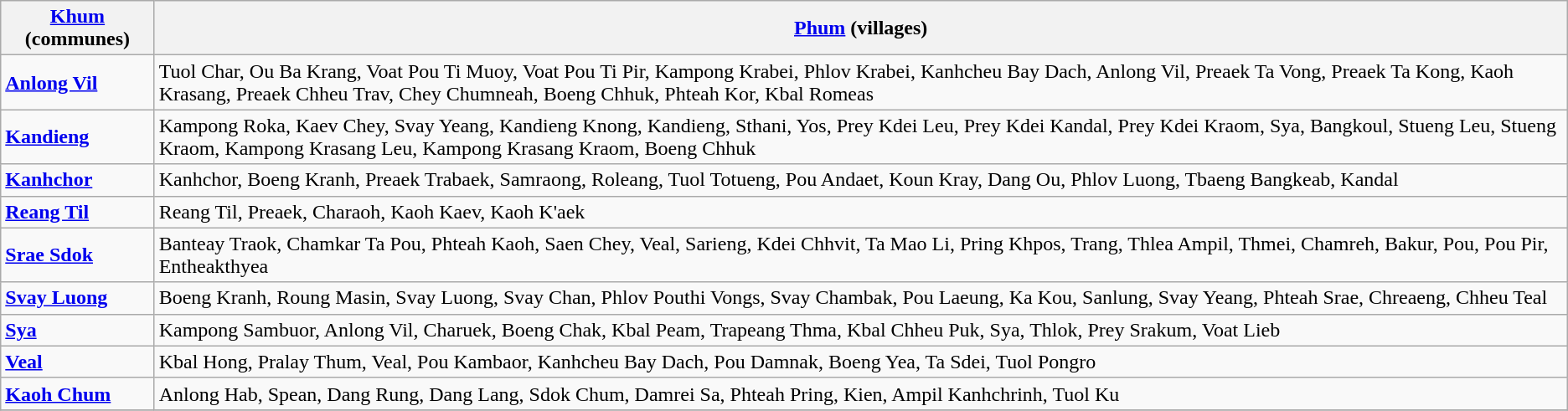<table class="wikitable">
<tr>
<th><a href='#'>Khum</a> (communes)</th>
<th><a href='#'>Phum</a> (villages)</th>
</tr>
<tr>
<td><strong><a href='#'>Anlong Vil</a></strong></td>
<td>Tuol Char, Ou Ba Krang, Voat Pou Ti Muoy, Voat Pou Ti Pir, Kampong Krabei, Phlov Krabei, Kanhcheu Bay Dach, Anlong Vil, Preaek Ta Vong, Preaek Ta Kong, Kaoh Krasang, Preaek Chheu Trav, Chey Chumneah, Boeng Chhuk, Phteah Kor, Kbal Romeas</td>
</tr>
<tr>
<td><strong><a href='#'>Kandieng</a></strong></td>
<td>Kampong Roka, Kaev Chey, Svay Yeang, Kandieng Knong, Kandieng, Sthani, Yos, Prey Kdei Leu, Prey Kdei Kandal, Prey Kdei Kraom, Sya, Bangkoul, Stueng Leu, Stueng Kraom, Kampong Krasang Leu, Kampong Krasang Kraom, Boeng Chhuk</td>
</tr>
<tr>
<td><strong><a href='#'>Kanhchor</a></strong></td>
<td>Kanhchor, Boeng Kranh, Preaek Trabaek, Samraong, Roleang, Tuol Totueng, Pou Andaet, Koun Kray, Dang Ou, Phlov Luong, Tbaeng Bangkeab, Kandal</td>
</tr>
<tr>
<td><strong><a href='#'>Reang Til</a></strong></td>
<td>Reang Til, Preaek, Charaoh, Kaoh  Kaev, Kaoh K'aek</td>
</tr>
<tr>
<td><strong><a href='#'>Srae Sdok</a></strong></td>
<td>Banteay Traok, Chamkar Ta Pou, Phteah Kaoh, Saen Chey, Veal, Sarieng, Kdei Chhvit, Ta Mao Li, Pring Khpos, Trang, Thlea Ampil, Thmei, Chamreh, Bakur, Pou, Pou Pir, Entheakthyea</td>
</tr>
<tr>
<td><strong><a href='#'>Svay Luong</a></strong></td>
<td>Boeng Kranh, Roung Masin, Svay Luong, Svay Chan, Phlov Pouthi Vongs, Svay Chambak, Pou Laeung, Ka Kou, Sanlung, Svay Yeang, Phteah Srae, Chreaeng, Chheu Teal</td>
</tr>
<tr>
<td><strong><a href='#'>Sya</a></strong></td>
<td>Kampong Sambuor, Anlong Vil, Charuek, Boeng Chak, Kbal Peam, Trapeang Thma, Kbal Chheu Puk, Sya, Thlok, Prey Srakum, Voat Lieb</td>
</tr>
<tr>
<td><strong><a href='#'>Veal</a></strong></td>
<td>Kbal Hong, Pralay Thum, Veal, Pou Kambaor, Kanhcheu Bay Dach, Pou Damnak, Boeng Yea, Ta Sdei, Tuol Pongro</td>
</tr>
<tr>
<td><strong><a href='#'>Kaoh Chum</a></strong></td>
<td>Anlong Hab, Spean, Dang Rung, Dang Lang, Sdok Chum, Damrei Sa, Phteah Pring, Kien, Ampil Kanhchrinh, Tuol Ku</td>
</tr>
<tr>
</tr>
</table>
